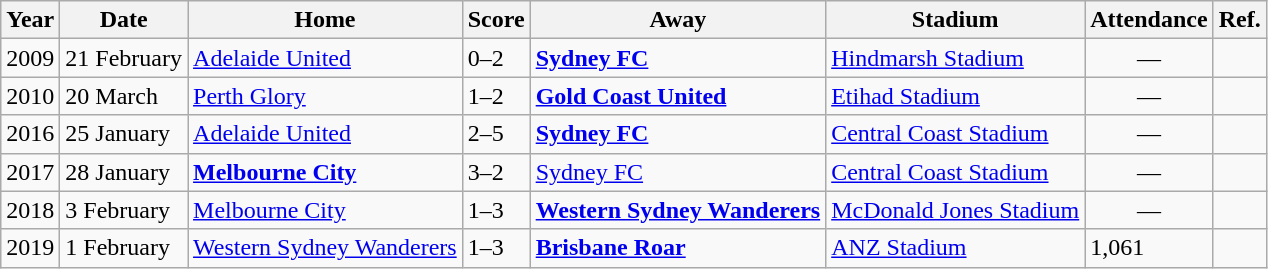<table class="wikitable sortable" border="1">
<tr>
<th>Year</th>
<th>Date</th>
<th>Home</th>
<th>Score</th>
<th>Away</th>
<th>Stadium</th>
<th>Attendance</th>
<th>Ref.</th>
</tr>
<tr>
<td>2009</td>
<td>21 February</td>
<td><a href='#'>Adelaide United</a></td>
<td>0–2</td>
<td><strong><a href='#'>Sydney FC</a></strong></td>
<td><a href='#'>Hindmarsh Stadium</a></td>
<td align=center>—</td>
<td></td>
</tr>
<tr>
<td>2010</td>
<td>20 March</td>
<td><a href='#'>Perth Glory</a></td>
<td>1–2</td>
<td><strong><a href='#'>Gold Coast United</a></strong></td>
<td><a href='#'>Etihad Stadium</a></td>
<td align=center>—</td>
<td></td>
</tr>
<tr>
<td>2016</td>
<td>25 January</td>
<td><a href='#'>Adelaide United</a></td>
<td>2–5</td>
<td><strong><a href='#'>Sydney FC</a></strong></td>
<td><a href='#'>Central Coast Stadium</a></td>
<td align=center>—</td>
<td></td>
</tr>
<tr>
<td>2017</td>
<td>28 January</td>
<td><strong><a href='#'>Melbourne City</a></strong></td>
<td>3–2</td>
<td><a href='#'>Sydney FC</a></td>
<td><a href='#'>Central Coast Stadium</a></td>
<td align=center>—</td>
<td></td>
</tr>
<tr>
<td>2018</td>
<td>3 February</td>
<td><a href='#'>Melbourne City</a></td>
<td>1–3</td>
<td><strong><a href='#'>Western Sydney Wanderers</a></strong></td>
<td><a href='#'>McDonald Jones Stadium</a></td>
<td align=center>—</td>
<td></td>
</tr>
<tr>
<td>2019</td>
<td>1 February</td>
<td><a href='#'>Western Sydney Wanderers</a></td>
<td>1–3</td>
<td><strong><a href='#'>Brisbane Roar</a></strong></td>
<td><a href='#'>ANZ Stadium</a></td>
<td>1,061</td>
<td></td>
</tr>
</table>
